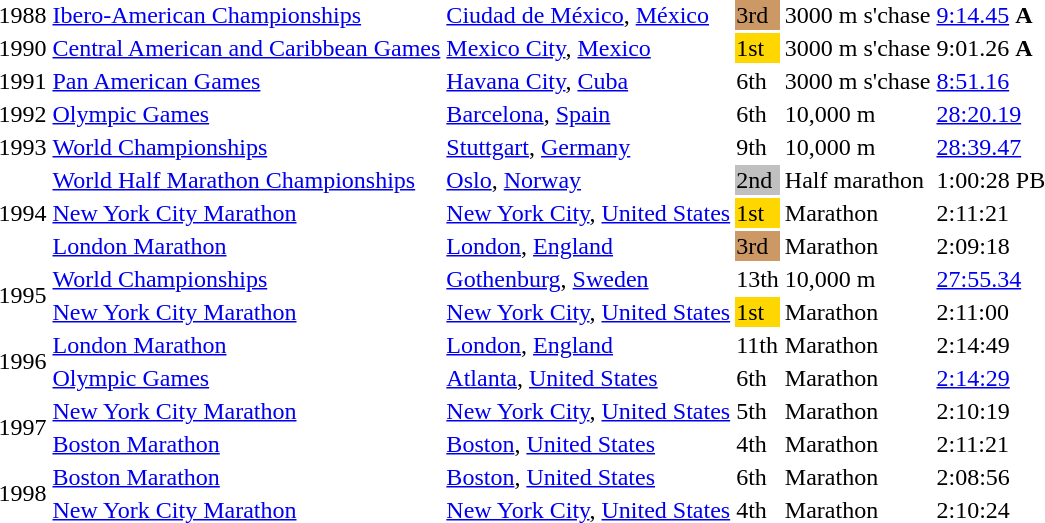<table>
<tr>
<td>1988</td>
<td><a href='#'>Ibero-American Championships</a></td>
<td><a href='#'>Ciudad de México</a>, <a href='#'>México</a></td>
<td bgcolor="cc9966">3rd</td>
<td>3000 m s'chase</td>
<td><a href='#'>9:14.45</a> <strong>A</strong></td>
</tr>
<tr>
<td>1990</td>
<td><a href='#'>Central American and Caribbean Games</a></td>
<td><a href='#'>Mexico City</a>, <a href='#'>Mexico</a></td>
<td bgcolor="gold">1st</td>
<td>3000 m s'chase</td>
<td>9:01.26 <strong>A</strong></td>
</tr>
<tr>
<td>1991</td>
<td><a href='#'>Pan American Games</a></td>
<td><a href='#'>Havana City</a>, <a href='#'>Cuba</a></td>
<td>6th</td>
<td>3000 m s'chase</td>
<td><a href='#'>8:51.16</a></td>
</tr>
<tr>
<td>1992</td>
<td><a href='#'>Olympic Games</a></td>
<td><a href='#'>Barcelona</a>, <a href='#'>Spain</a></td>
<td>6th</td>
<td>10,000 m</td>
<td><a href='#'>28:20.19</a></td>
</tr>
<tr>
<td>1993</td>
<td><a href='#'>World Championships</a></td>
<td><a href='#'>Stuttgart</a>, <a href='#'>Germany</a></td>
<td>9th</td>
<td>10,000 m</td>
<td><a href='#'>28:39.47</a></td>
</tr>
<tr>
<td rowspan=3>1994</td>
<td><a href='#'>World Half Marathon Championships</a></td>
<td><a href='#'>Oslo</a>, <a href='#'>Norway</a></td>
<td bgcolor="silver">2nd</td>
<td>Half marathon</td>
<td>1:00:28 PB</td>
</tr>
<tr>
<td><a href='#'>New York City Marathon</a></td>
<td><a href='#'>New York City</a>, <a href='#'>United States</a></td>
<td bgcolor="gold">1st</td>
<td>Marathon</td>
<td>2:11:21</td>
</tr>
<tr>
<td><a href='#'>London Marathon</a></td>
<td><a href='#'>London</a>, <a href='#'>England</a></td>
<td bgcolor="cc9966">3rd</td>
<td>Marathon</td>
<td>2:09:18</td>
</tr>
<tr>
<td rowspan=2>1995</td>
<td><a href='#'>World Championships</a></td>
<td><a href='#'>Gothenburg</a>, <a href='#'>Sweden</a></td>
<td>13th</td>
<td>10,000 m</td>
<td><a href='#'>27:55.34</a></td>
</tr>
<tr>
<td><a href='#'>New York City Marathon</a></td>
<td><a href='#'>New York City</a>, <a href='#'>United States</a></td>
<td bgcolor="gold">1st</td>
<td>Marathon</td>
<td>2:11:00</td>
</tr>
<tr>
<td rowspan=2>1996</td>
<td><a href='#'>London Marathon</a></td>
<td><a href='#'>London</a>, <a href='#'>England</a></td>
<td>11th</td>
<td>Marathon</td>
<td>2:14:49</td>
</tr>
<tr>
<td><a href='#'>Olympic Games</a></td>
<td><a href='#'>Atlanta</a>, <a href='#'>United States</a></td>
<td>6th</td>
<td>Marathon</td>
<td><a href='#'>2:14:29</a></td>
</tr>
<tr>
<td rowspan=2>1997</td>
<td><a href='#'>New York City Marathon</a></td>
<td><a href='#'>New York City</a>, <a href='#'>United States</a></td>
<td>5th</td>
<td>Marathon</td>
<td>2:10:19</td>
</tr>
<tr>
<td><a href='#'>Boston Marathon</a></td>
<td><a href='#'>Boston</a>, <a href='#'>United States</a></td>
<td>4th</td>
<td>Marathon</td>
<td>2:11:21</td>
</tr>
<tr>
<td rowspan=2>1998</td>
<td><a href='#'>Boston Marathon</a></td>
<td><a href='#'>Boston</a>, <a href='#'>United States</a></td>
<td>6th</td>
<td>Marathon</td>
<td>2:08:56</td>
</tr>
<tr>
<td><a href='#'>New York City Marathon</a></td>
<td><a href='#'>New York City</a>, <a href='#'>United States</a></td>
<td>4th</td>
<td>Marathon</td>
<td>2:10:24</td>
</tr>
</table>
